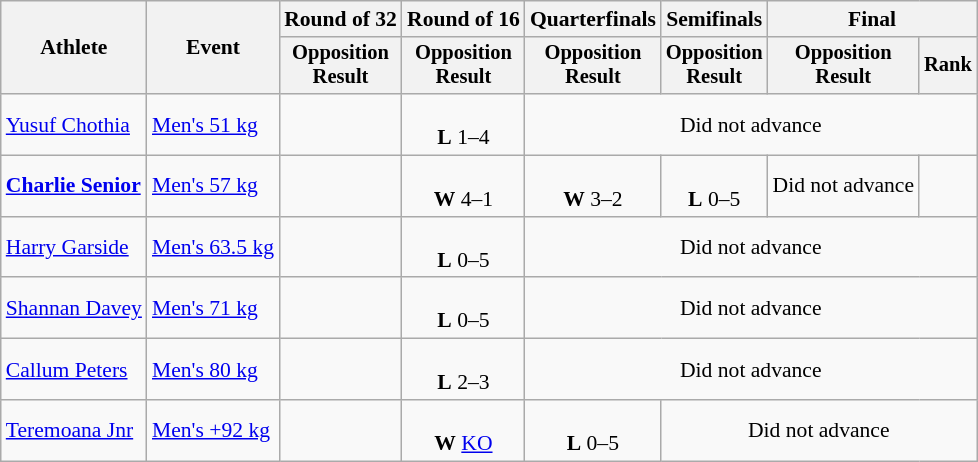<table class=wikitable style=font-size:90%;text-align:center>
<tr>
<th rowspan=2>Athlete</th>
<th rowspan=2>Event</th>
<th>Round of 32</th>
<th>Round of 16</th>
<th>Quarterfinals</th>
<th>Semifinals</th>
<th colspan=2>Final</th>
</tr>
<tr style=font-size:95%>
<th>Opposition<br>Result</th>
<th>Opposition<br>Result</th>
<th>Opposition<br>Result</th>
<th>Opposition<br>Result</th>
<th>Opposition<br>Result</th>
<th>Rank</th>
</tr>
<tr>
<td align=left><a href='#'>Yusuf Chothia</a></td>
<td align=left><a href='#'>Men's 51 kg</a></td>
<td></td>
<td><br><strong>L</strong> 1–4</td>
<td colspan=4>Did not advance</td>
</tr>
<tr>
<td align=left><strong><a href='#'>Charlie Senior</a></strong></td>
<td align=left><a href='#'>Men's 57 kg</a></td>
<td></td>
<td><br><strong>W</strong> 4–1</td>
<td><br><strong>W</strong> 3–2</td>
<td><br> <strong>L</strong> 0–5</td>
<td>Did not advance</td>
<td></td>
</tr>
<tr>
<td align=left><a href='#'>Harry Garside</a></td>
<td align=left><a href='#'>Men's 63.5 kg</a></td>
<td></td>
<td><br><strong>L</strong> 0–5</td>
<td colspan=4>Did not advance</td>
</tr>
<tr>
<td align=left><a href='#'>Shannan Davey</a></td>
<td align=left><a href='#'>Men's 71 kg</a></td>
<td></td>
<td><br><strong>L</strong> 0–5</td>
<td colspan=4>Did not advance</td>
</tr>
<tr>
<td align=left><a href='#'>Callum Peters</a></td>
<td align=left><a href='#'>Men's 80 kg</a></td>
<td></td>
<td><br><strong>L</strong> 2–3</td>
<td colspan=4>Did not advance</td>
</tr>
<tr>
<td align=left><a href='#'>Teremoana Jnr</a></td>
<td align=left><a href='#'>Men's +92 kg</a></td>
<td></td>
<td><br><strong>W</strong> <a href='#'>KO</a></td>
<td><br><strong>L</strong> 0–5</td>
<td colspan=3>Did not advance</td>
</tr>
</table>
